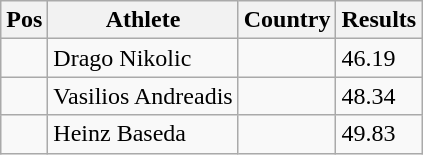<table class="wikitable">
<tr>
<th>Pos</th>
<th>Athlete</th>
<th>Country</th>
<th>Results</th>
</tr>
<tr>
<td align="center"></td>
<td>Drago Nikolic</td>
<td></td>
<td>46.19</td>
</tr>
<tr>
<td align="center"></td>
<td>Vasilios Andreadis</td>
<td></td>
<td>48.34</td>
</tr>
<tr>
<td align="center"></td>
<td>Heinz Baseda</td>
<td></td>
<td>49.83</td>
</tr>
</table>
